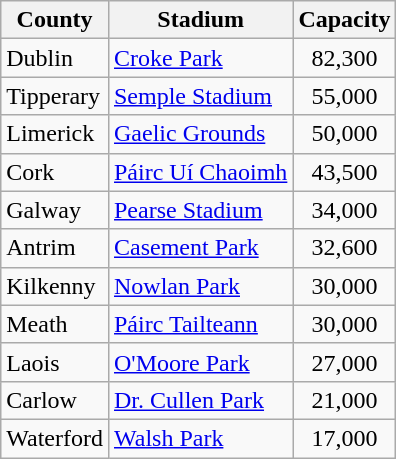<table class="wikitable sortable">
<tr>
<th>County</th>
<th>Stadium</th>
<th>Capacity</th>
</tr>
<tr>
<td>Dublin</td>
<td><a href='#'>Croke Park</a></td>
<td align="center">82,300</td>
</tr>
<tr>
<td>Tipperary</td>
<td><a href='#'>Semple Stadium</a></td>
<td align="center">55,000</td>
</tr>
<tr>
<td>Limerick</td>
<td><a href='#'>Gaelic Grounds</a></td>
<td align="center">50,000</td>
</tr>
<tr>
<td>Cork</td>
<td><a href='#'>Páirc Uí Chaoimh</a></td>
<td align="center">43,500</td>
</tr>
<tr>
<td>Galway</td>
<td><a href='#'>Pearse Stadium</a></td>
<td align="center">34,000</td>
</tr>
<tr>
<td>Antrim</td>
<td><a href='#'>Casement Park</a></td>
<td align="center">32,600</td>
</tr>
<tr>
<td>Kilkenny</td>
<td><a href='#'>Nowlan Park</a></td>
<td align="center">30,000</td>
</tr>
<tr>
<td>Meath</td>
<td><a href='#'>Páirc Tailteann</a></td>
<td align="center">30,000</td>
</tr>
<tr>
<td>Laois</td>
<td><a href='#'>O'Moore Park</a></td>
<td align="center">27,000</td>
</tr>
<tr>
<td>Carlow</td>
<td><a href='#'>Dr. Cullen Park</a></td>
<td align="center">21,000</td>
</tr>
<tr>
<td>Waterford</td>
<td><a href='#'>Walsh Park</a></td>
<td align="center">17,000</td>
</tr>
</table>
